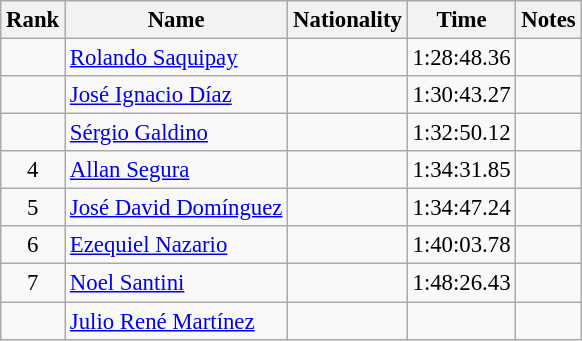<table class="wikitable sortable" style="text-align:center;font-size:95%">
<tr>
<th>Rank</th>
<th>Name</th>
<th>Nationality</th>
<th>Time</th>
<th>Notes</th>
</tr>
<tr>
<td></td>
<td align=left><a href='#'>Rolando Saquipay</a></td>
<td align=left></td>
<td>1:28:48.36</td>
<td></td>
</tr>
<tr>
<td></td>
<td align=left><a href='#'>José Ignacio Díaz</a></td>
<td align=left></td>
<td>1:30:43.27</td>
<td></td>
</tr>
<tr>
<td></td>
<td align=left><a href='#'>Sérgio Galdino</a></td>
<td align=left></td>
<td>1:32:50.12</td>
<td></td>
</tr>
<tr>
<td>4</td>
<td align=left><a href='#'>Allan Segura</a></td>
<td align=left></td>
<td>1:34:31.85</td>
<td></td>
</tr>
<tr>
<td>5</td>
<td align=left><a href='#'>José David Domínguez</a></td>
<td align=left></td>
<td>1:34:47.24</td>
<td></td>
</tr>
<tr>
<td>6</td>
<td align=left><a href='#'>Ezequiel Nazario</a></td>
<td align=left></td>
<td>1:40:03.78</td>
<td></td>
</tr>
<tr>
<td>7</td>
<td align=left><a href='#'>Noel Santini</a></td>
<td align=left></td>
<td>1:48:26.43</td>
<td></td>
</tr>
<tr>
<td></td>
<td align=left><a href='#'>Julio René Martínez</a></td>
<td align=left></td>
<td></td>
<td></td>
</tr>
</table>
